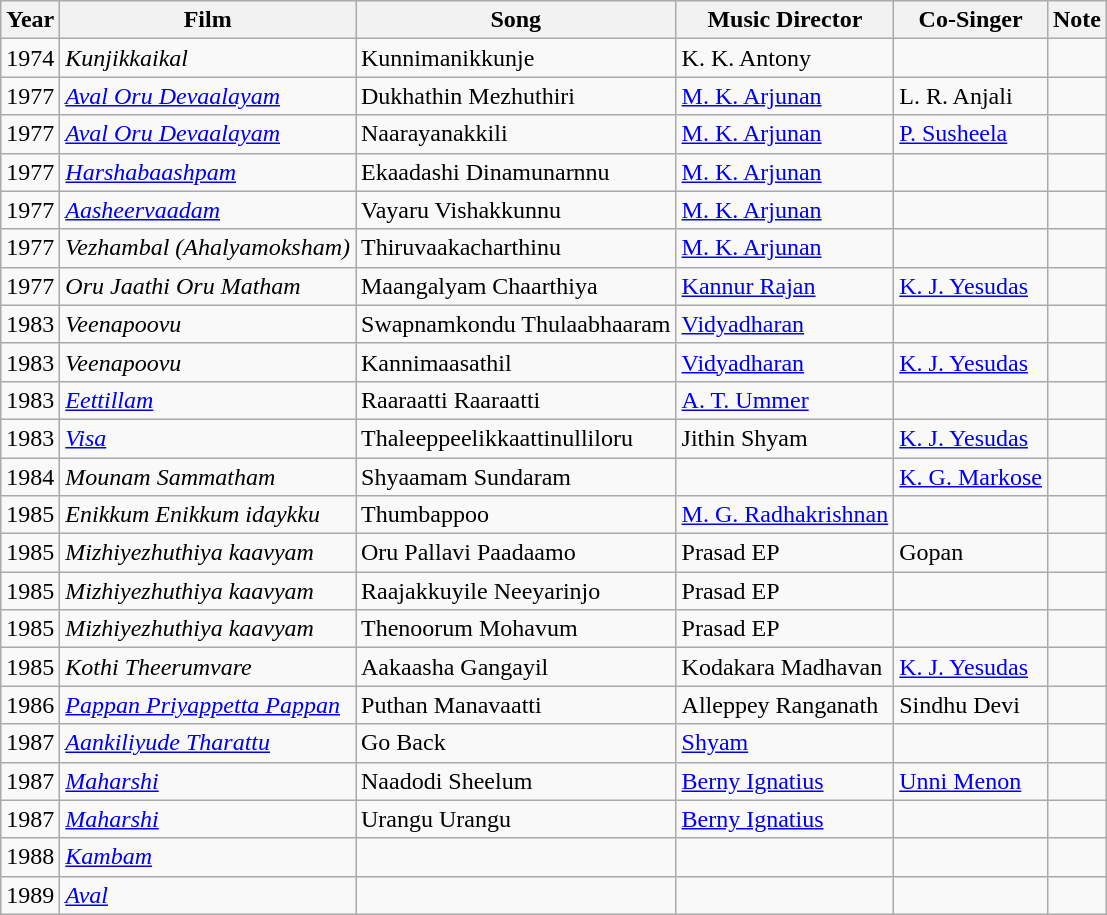<table class="wikitable sortable">
<tr>
<th>Year</th>
<th>Film</th>
<th>Song</th>
<th>Music Director</th>
<th>Co-Singer</th>
<th>Note</th>
</tr>
<tr>
<td>1974</td>
<td><em>Kunjikkaikal</em></td>
<td>Kunnimanikkunje</td>
<td>K. K. Antony</td>
<td></td>
<td></td>
</tr>
<tr>
<td>1977</td>
<td><em><a href='#'>Aval Oru Devaalayam</a></em></td>
<td>Dukhathin Mezhuthiri</td>
<td><a href='#'>M. K. Arjunan</a></td>
<td>L. R. Anjali</td>
<td></td>
</tr>
<tr>
<td>1977</td>
<td><em><a href='#'>Aval Oru Devaalayam</a></em></td>
<td>Naarayanakkili</td>
<td><a href='#'>M. K. Arjunan</a></td>
<td><a href='#'>P. Susheela</a></td>
<td></td>
</tr>
<tr>
<td>1977</td>
<td><em><a href='#'>Harshabaashpam</a></em></td>
<td>Ekaadashi Dinamunarnnu</td>
<td><a href='#'>M. K. Arjunan</a></td>
<td></td>
<td></td>
</tr>
<tr>
<td>1977</td>
<td><em><a href='#'>Aasheervaadam</a></em></td>
<td>Vayaru Vishakkunnu</td>
<td><a href='#'>M. K. Arjunan</a></td>
<td></td>
<td></td>
</tr>
<tr>
<td>1977</td>
<td><em>Vezhambal (Ahalyamoksham)</em></td>
<td>Thiruvaakacharthinu</td>
<td><a href='#'>M. K. Arjunan</a></td>
<td></td>
<td></td>
</tr>
<tr>
<td>1977</td>
<td><em>Oru Jaathi Oru Matham</em></td>
<td>Maangalyam Chaarthiya</td>
<td><a href='#'>Kannur Rajan</a></td>
<td><a href='#'>K. J. Yesudas</a></td>
<td></td>
</tr>
<tr>
<td>1983</td>
<td><em>Veenapoovu</em></td>
<td>Swapnamkondu Thulaabhaaram</td>
<td><a href='#'>Vidyadharan</a></td>
<td></td>
<td></td>
</tr>
<tr>
<td>1983</td>
<td><em>Veenapoovu</em></td>
<td>Kannimaasathil</td>
<td><a href='#'>Vidyadharan</a></td>
<td><a href='#'>K. J. Yesudas</a></td>
<td></td>
</tr>
<tr>
<td>1983</td>
<td><em><a href='#'>Eettillam</a></em></td>
<td>Raaraatti Raaraatti</td>
<td><a href='#'>A. T. Ummer</a></td>
<td></td>
<td></td>
</tr>
<tr>
<td>1983</td>
<td><em><a href='#'>Visa</a></em></td>
<td>Thaleeppeelikkaattinulliloru</td>
<td>Jithin Shyam</td>
<td><a href='#'>K. J. Yesudas</a></td>
<td></td>
</tr>
<tr>
<td>1984</td>
<td><em>Mounam Sammatham</em></td>
<td>Shyaamam Sundaram</td>
<td></td>
<td><a href='#'>K. G. Markose</a></td>
<td></td>
</tr>
<tr>
<td>1985</td>
<td><em>Enikkum Enikkum idaykku</em></td>
<td>Thumbappoo</td>
<td><a href='#'>M. G. Radhakrishnan</a></td>
<td></td>
<td></td>
</tr>
<tr>
<td>1985</td>
<td><em>Mizhiyezhuthiya kaavyam</em></td>
<td>Oru Pallavi Paadaamo</td>
<td>Prasad EP</td>
<td>Gopan</td>
<td></td>
</tr>
<tr>
<td>1985</td>
<td><em>Mizhiyezhuthiya kaavyam</em></td>
<td>Raajakkuyile Neeyarinjo</td>
<td>Prasad EP</td>
<td></td>
<td></td>
</tr>
<tr>
<td>1985</td>
<td><em>Mizhiyezhuthiya kaavyam</em></td>
<td>Thenoorum Mohavum</td>
<td>Prasad EP</td>
<td></td>
<td></td>
</tr>
<tr>
<td>1985</td>
<td><em>Kothi Theerumvare</em></td>
<td>Aakaasha Gangayil</td>
<td>Kodakara Madhavan</td>
<td><a href='#'>K. J. Yesudas</a></td>
<td></td>
</tr>
<tr>
<td>1986</td>
<td><em><a href='#'>Pappan Priyappetta Pappan</a></em></td>
<td>Puthan Manavaatti</td>
<td>Alleppey Ranganath</td>
<td>Sindhu Devi</td>
<td></td>
</tr>
<tr>
<td>1987</td>
<td><em><a href='#'>Aankiliyude Tharattu</a></em></td>
<td>Go Back</td>
<td><a href='#'>Shyam</a></td>
<td></td>
<td></td>
</tr>
<tr>
<td>1987</td>
<td><em><a href='#'>Maharshi</a></em></td>
<td>Naadodi Sheelum</td>
<td><a href='#'>Berny Ignatius</a></td>
<td><a href='#'>Unni Menon</a></td>
<td></td>
</tr>
<tr>
<td>1987</td>
<td><em><a href='#'>Maharshi</a></em></td>
<td>Urangu Urangu</td>
<td><a href='#'>Berny Ignatius</a></td>
<td></td>
<td></td>
</tr>
<tr>
<td>1988</td>
<td><em><a href='#'>Kambam</a></em></td>
<td></td>
<td></td>
<td></td>
<td></td>
</tr>
<tr>
<td>1989</td>
<td><em><a href='#'>Aval</a></em></td>
<td></td>
<td></td>
<td></td>
<td></td>
</tr>
</table>
